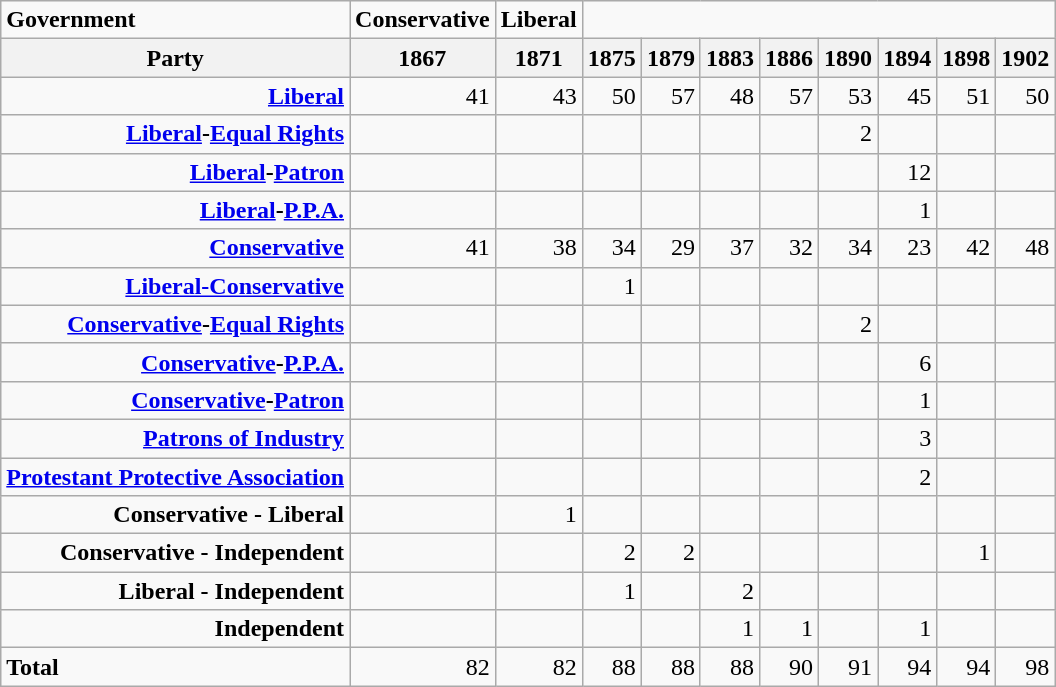<table class="wikitable">
<tr>
<td><strong>Government</strong></td>
<td><strong>Conservative</strong></td>
<td><strong>Liberal</strong></td>
</tr>
<tr>
<th>Party</th>
<th>1867</th>
<th>1871</th>
<th>1875</th>
<th>1879</th>
<th>1883</th>
<th>1886</th>
<th>1890</th>
<th>1894</th>
<th>1898</th>
<th>1902</th>
</tr>
<tr align = "right">
<td><strong><a href='#'>Liberal</a></strong></td>
<td>41</td>
<td>43</td>
<td>50</td>
<td>57</td>
<td>48</td>
<td>57</td>
<td>53</td>
<td>45</td>
<td>51</td>
<td>50</td>
</tr>
<tr align = "right">
<td><strong><a href='#'>Liberal</a>-<a href='#'>Equal Rights</a></strong></td>
<td></td>
<td></td>
<td></td>
<td></td>
<td></td>
<td></td>
<td>2</td>
<td></td>
<td></td>
<td></td>
</tr>
<tr align = "right">
<td><strong><a href='#'>Liberal</a>-<a href='#'>Patron</a></strong></td>
<td></td>
<td></td>
<td></td>
<td></td>
<td></td>
<td></td>
<td></td>
<td>12</td>
<td></td>
<td></td>
</tr>
<tr align = "right">
<td><strong><a href='#'>Liberal</a>-<a href='#'>P.P.A.</a></strong></td>
<td></td>
<td></td>
<td></td>
<td></td>
<td></td>
<td></td>
<td></td>
<td>1</td>
<td></td>
<td></td>
</tr>
<tr align = "right">
<td><strong><a href='#'>Conservative</a></strong></td>
<td>41</td>
<td>38</td>
<td>34</td>
<td>29</td>
<td>37</td>
<td>32</td>
<td>34</td>
<td>23</td>
<td>42</td>
<td>48</td>
</tr>
<tr align = "right">
<td><strong><a href='#'>Liberal-Conservative</a></strong></td>
<td></td>
<td></td>
<td>1</td>
<td></td>
<td></td>
<td></td>
<td></td>
<td></td>
<td></td>
<td></td>
</tr>
<tr align = "right">
<td><strong><a href='#'>Conservative</a>-<a href='#'>Equal Rights</a></strong></td>
<td></td>
<td></td>
<td></td>
<td></td>
<td></td>
<td></td>
<td>2</td>
<td></td>
<td></td>
<td></td>
</tr>
<tr align = "right">
<td><strong><a href='#'>Conservative</a>-<a href='#'>P.P.A.</a></strong></td>
<td></td>
<td></td>
<td></td>
<td></td>
<td></td>
<td></td>
<td></td>
<td>6</td>
<td></td>
<td></td>
</tr>
<tr align = "right">
<td><strong><a href='#'>Conservative</a>-<a href='#'>Patron</a></strong></td>
<td></td>
<td></td>
<td></td>
<td></td>
<td></td>
<td></td>
<td></td>
<td>1</td>
<td></td>
<td></td>
</tr>
<tr align = "right">
<td><strong><a href='#'>Patrons of Industry</a></strong></td>
<td></td>
<td></td>
<td></td>
<td></td>
<td></td>
<td></td>
<td></td>
<td>3</td>
<td></td>
<td></td>
</tr>
<tr align = "right">
<td><strong><a href='#'>Protestant Protective Association</a></strong></td>
<td></td>
<td></td>
<td></td>
<td></td>
<td></td>
<td></td>
<td></td>
<td>2</td>
<td></td>
<td></td>
</tr>
<tr align = "right">
<td><strong>Conservative - Liberal</strong></td>
<td></td>
<td>1</td>
<td></td>
<td></td>
<td></td>
<td></td>
<td></td>
<td></td>
<td></td>
<td></td>
</tr>
<tr align = "right">
<td><strong>Conservative - Independent</strong></td>
<td></td>
<td></td>
<td>2</td>
<td>2</td>
<td></td>
<td></td>
<td></td>
<td></td>
<td>1</td>
<td></td>
</tr>
<tr align = "right">
<td><strong>Liberal - Independent</strong></td>
<td></td>
<td></td>
<td>1</td>
<td></td>
<td>2</td>
<td></td>
<td></td>
<td></td>
<td></td>
<td></td>
</tr>
<tr align = "right">
<td><strong>Independent</strong></td>
<td></td>
<td></td>
<td></td>
<td></td>
<td>1</td>
<td>1</td>
<td></td>
<td>1</td>
<td></td>
<td></td>
</tr>
<tr align = "right">
<td align="left"><strong>Total</strong></td>
<td>82</td>
<td>82</td>
<td>88</td>
<td>88</td>
<td>88</td>
<td>90</td>
<td>91</td>
<td>94</td>
<td>94</td>
<td>98</td>
</tr>
</table>
